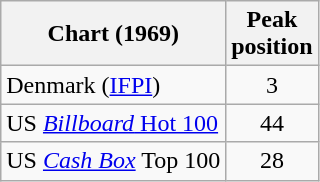<table class="wikitable sortable">
<tr>
<th>Chart (1969)</th>
<th>Peak<br>position</th>
</tr>
<tr>
<td>Denmark (<a href='#'>IFPI</a>)</td>
<td style="text-align:center;">3</td>
</tr>
<tr>
<td>US <a href='#'><em>Billboard</em> Hot 100</a></td>
<td style="text-align:center;">44</td>
</tr>
<tr>
<td>US <a href='#'><em>Cash Box</em></a> Top 100</td>
<td style="text-align:center;">28</td>
</tr>
</table>
